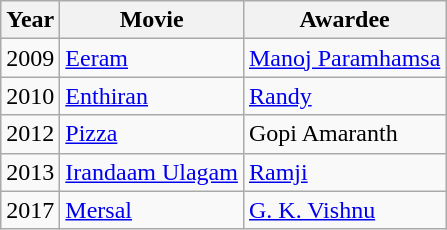<table class="wikitable">
<tr>
<th>Year</th>
<th>Movie</th>
<th>Awardee</th>
</tr>
<tr>
<td>2009</td>
<td><a href='#'>Eeram</a></td>
<td><a href='#'>Manoj Paramhamsa</a></td>
</tr>
<tr>
<td>2010</td>
<td><a href='#'>Enthiran</a></td>
<td><a href='#'>Randy</a></td>
</tr>
<tr>
<td>2012</td>
<td><a href='#'>Pizza</a></td>
<td>Gopi Amaranth</td>
</tr>
<tr>
<td>2013</td>
<td><a href='#'>Irandaam Ulagam</a></td>
<td><a href='#'>Ramji</a></td>
</tr>
<tr>
<td>2017</td>
<td><a href='#'>Mersal</a></td>
<td><a href='#'>G. K. Vishnu</a></td>
</tr>
</table>
